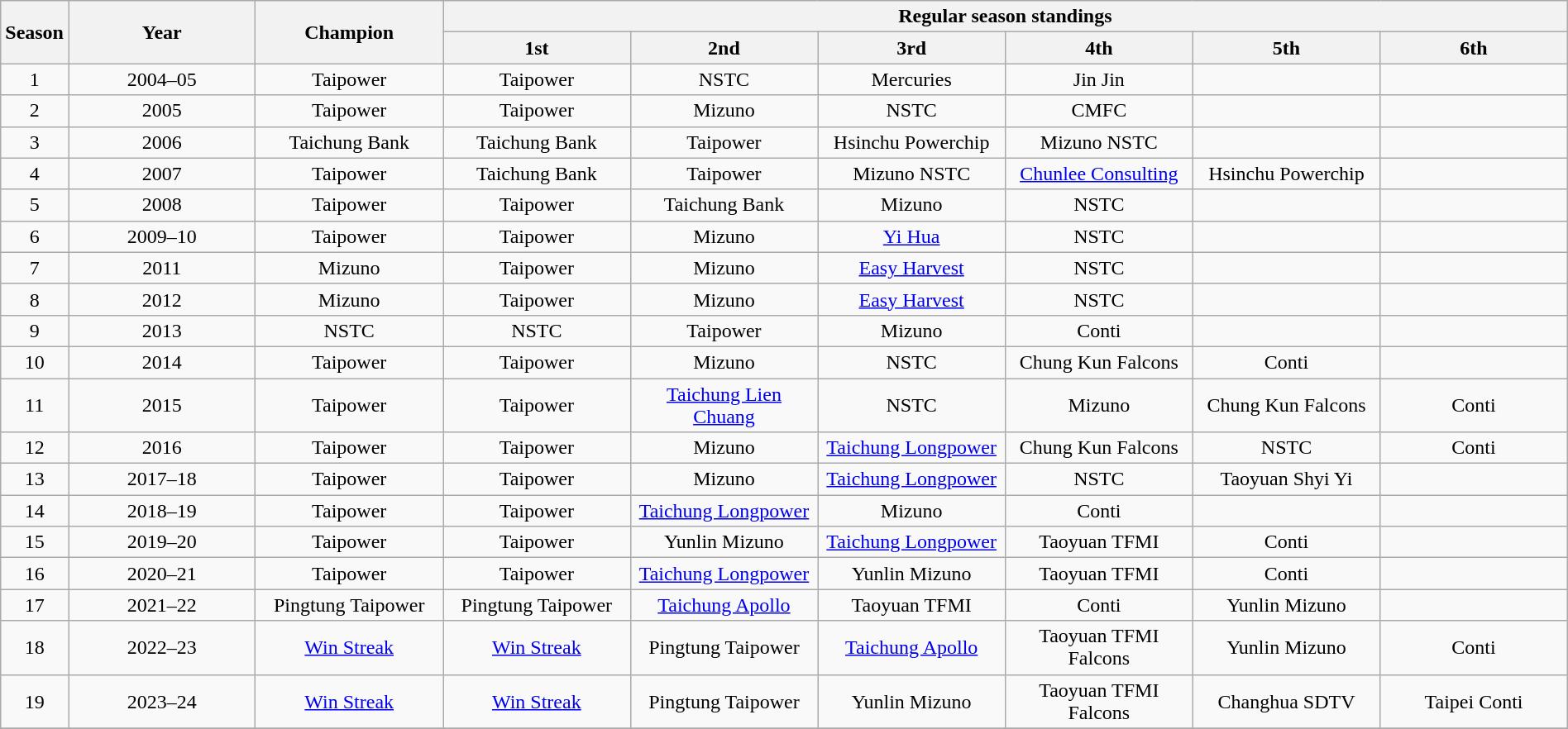<table class="wikitable" style="width:100%; text-align:center;">
<tr>
<th rowspan="2" style="width:4%;">Season</th>
<th rowspan="2" style="width:12%;">Year</th>
<th rowspan="2" style="width:12%;">Champion</th>
<th colspan="6" style="width:72%;">Regular season standings</th>
</tr>
<tr>
<th style="width:12%;">1st</th>
<th style="width:12%;">2nd</th>
<th style="width:12%;">3rd</th>
<th style="width:12%;">4th</th>
<th style="width:12%;">5th</th>
<th style="width:12%;">6th</th>
</tr>
<tr>
<td>1</td>
<td>2004–05</td>
<td>Taipower</td>
<td>Taipower</td>
<td>NSTC</td>
<td>Mercuries</td>
<td>Jin Jin</td>
<td></td>
<td></td>
</tr>
<tr>
<td>2</td>
<td>2005</td>
<td>Taipower</td>
<td>Taipower</td>
<td>Mizuno</td>
<td>NSTC</td>
<td>CMFC</td>
<td></td>
<td></td>
</tr>
<tr>
<td>3</td>
<td>2006</td>
<td>Taichung Bank</td>
<td>Taichung Bank</td>
<td>Taipower</td>
<td>Hsinchu Powerchip</td>
<td>Mizuno NSTC</td>
<td></td>
<td></td>
</tr>
<tr>
<td>4</td>
<td>2007</td>
<td>Taipower</td>
<td>Taichung Bank</td>
<td>Taipower</td>
<td>Mizuno NSTC</td>
<td><a href='#'>Chunlee Consulting</a></td>
<td>Hsinchu Powerchip</td>
<td></td>
</tr>
<tr>
<td>5</td>
<td>2008</td>
<td>Taipower</td>
<td>Taipower</td>
<td>Taichung Bank</td>
<td>Mizuno</td>
<td>NSTC</td>
<td></td>
<td></td>
</tr>
<tr>
<td>6</td>
<td>2009–10</td>
<td>Taipower</td>
<td>Taipower</td>
<td>Mizuno</td>
<td><a href='#'>Yi Hua</a></td>
<td>NSTC</td>
<td></td>
<td></td>
</tr>
<tr>
<td>7</td>
<td>2011</td>
<td>Mizuno</td>
<td>Taipower</td>
<td>Mizuno</td>
<td><a href='#'>Easy Harvest</a></td>
<td>NSTC</td>
<td></td>
<td></td>
</tr>
<tr>
<td>8</td>
<td>2012</td>
<td>Mizuno</td>
<td>Taipower</td>
<td>Mizuno</td>
<td><a href='#'>Easy Harvest</a></td>
<td>NSTC</td>
<td></td>
<td></td>
</tr>
<tr>
<td>9</td>
<td>2013</td>
<td>NSTC</td>
<td>NSTC</td>
<td>Taipower</td>
<td>Mizuno</td>
<td>Conti</td>
<td></td>
<td></td>
</tr>
<tr>
<td>10</td>
<td>2014</td>
<td>Taipower</td>
<td>Taipower</td>
<td>Mizuno</td>
<td>NSTC</td>
<td>Chung Kun Falcons</td>
<td>Conti</td>
<td></td>
</tr>
<tr>
<td>11</td>
<td>2015</td>
<td>Taipower</td>
<td>Taipower</td>
<td><a href='#'>Taichung Lien Chuang</a></td>
<td>NSTC</td>
<td>Mizuno</td>
<td>Chung Kun Falcons</td>
<td>Conti</td>
</tr>
<tr>
<td>12</td>
<td>2016</td>
<td>Taipower</td>
<td>Taipower</td>
<td>Mizuno</td>
<td><a href='#'>Taichung Longpower</a></td>
<td>Chung Kun Falcons</td>
<td>NSTC</td>
<td>Conti</td>
</tr>
<tr>
<td>13</td>
<td>2017–18</td>
<td>Taipower</td>
<td>Taipower</td>
<td>Mizuno</td>
<td><a href='#'>Taichung Longpower</a></td>
<td>NSTC</td>
<td>Taoyuan Shyi Yi</td>
<td></td>
</tr>
<tr>
<td>14</td>
<td>2018–19</td>
<td>Taipower</td>
<td>Taipower</td>
<td><a href='#'>Taichung Longpower</a></td>
<td>Mizuno</td>
<td>Conti</td>
<td></td>
<td></td>
</tr>
<tr>
<td>15</td>
<td>2019–20</td>
<td>Taipower</td>
<td>Taipower</td>
<td>Yunlin Mizuno</td>
<td><a href='#'>Taichung Longpower</a></td>
<td>Taoyuan TFMI</td>
<td>Conti</td>
<td></td>
</tr>
<tr>
<td>16</td>
<td>2020–21</td>
<td>Taipower</td>
<td>Taipower</td>
<td><a href='#'>Taichung Longpower</a></td>
<td>Yunlin Mizuno</td>
<td>Taoyuan TFMI</td>
<td>Conti</td>
<td></td>
</tr>
<tr>
<td>17</td>
<td>2021–22</td>
<td>Pingtung Taipower</td>
<td>Pingtung Taipower</td>
<td><a href='#'>Taichung Apollo</a></td>
<td>Taoyuan TFMI</td>
<td>Conti</td>
<td>Yunlin Mizuno</td>
<td></td>
</tr>
<tr>
<td>18</td>
<td>2022–23</td>
<td><a href='#'>Win Streak</a></td>
<td><a href='#'>Win Streak</a></td>
<td>Pingtung Taipower</td>
<td><a href='#'>Taichung Apollo</a></td>
<td>Taoyuan TFMI Falcons</td>
<td>Yunlin Mizuno</td>
<td>Conti</td>
</tr>
<tr>
<td>19</td>
<td>2023–24</td>
<td><a href='#'>Win Streak</a></td>
<td><a href='#'>Win Streak</a></td>
<td>Pingtung Taipower</td>
<td>Yunlin Mizuno</td>
<td>Taoyuan TFMI Falcons</td>
<td>Changhua SDTV</td>
<td>Taipei Conti</td>
</tr>
<tr>
</tr>
</table>
